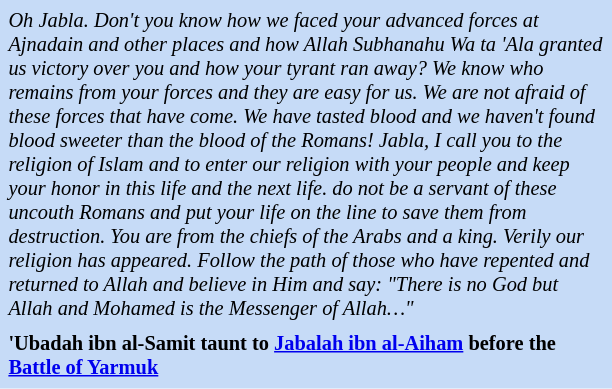<table class="toccolours" style="float: left; margin-left: 1em; margin-right: 2em; font-size: 85%; background:#c6dbf7; color:black; width:30em; max-width: 40%;" cellspacing="5">
<tr>
<td style="text-align: left;"><em>Oh Jabla. Don't you know how we faced your advanced forces at Ajnadain and other places and how Allah Subhanahu Wa ta 'Ala granted us victory over you and how your tyrant ran away? We know who remains from your forces and they are easy for us. We are not afraid of these forces that have come. We have tasted blood and we haven't found blood sweeter than the blood of the Romans! Jabla, I call you to the religion of Islam and to enter our religion with your people and keep your honor in this life and the next life. do not be a servant of these uncouth Romans and put your life on the line to save them from destruction. You are from the chiefs of the Arabs and a king. Verily our religion has appeared. Follow the path of those who have repented and returned to Allah and believe in Him and say: "There is no God but Allah and Mohamed is the Messenger of Allah…"</em></td>
</tr>
<tr>
<td style="text-align: left;"><strong>'Ubadah ibn al-Samit taunt to <a href='#'>Jabalah ibn al-Aiham</a> before the <a href='#'>Battle of Yarmuk</a></strong></td>
</tr>
</table>
